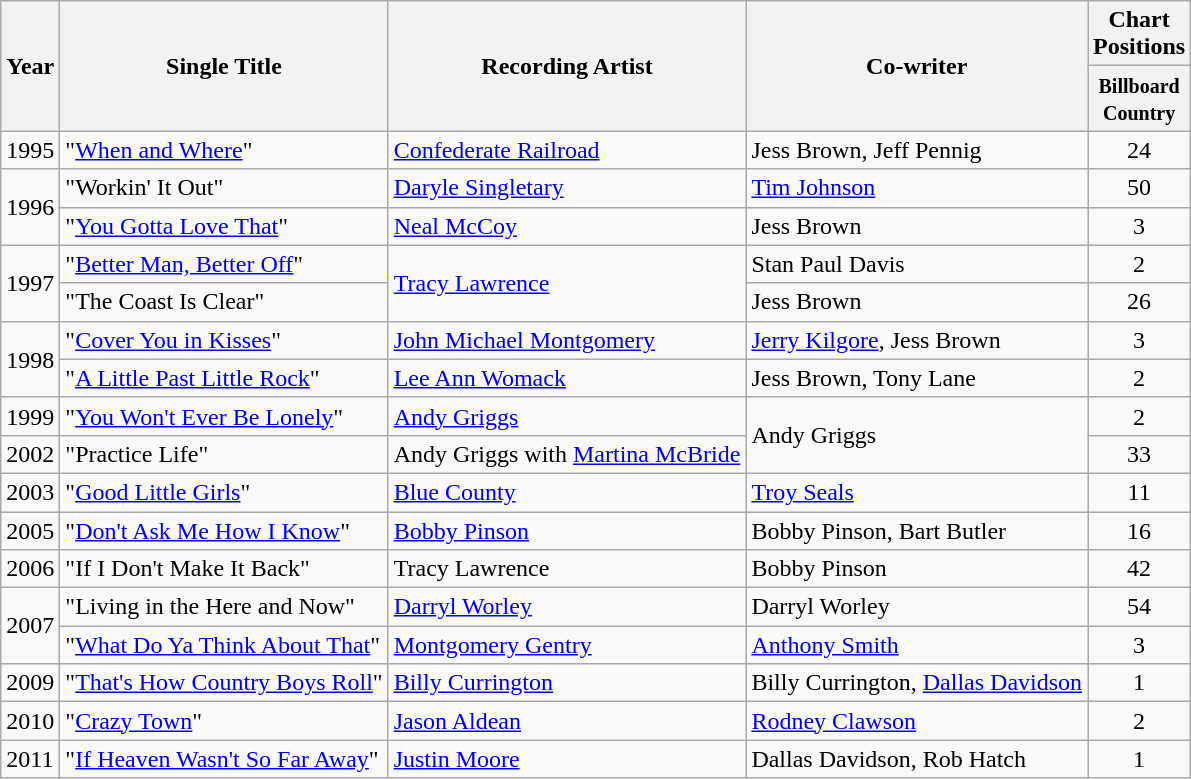<table class="wikitable">
<tr>
<th rowspan="2">Year</th>
<th rowspan="2">Single Title</th>
<th rowspan="2">Recording Artist</th>
<th rowspan="2">Co-writer</th>
<th>Chart Positions</th>
</tr>
<tr>
<th style="width:55px;"><small>Billboard Country</small></th>
</tr>
<tr>
<td>1995</td>
<td>"<a href='#'>When and Where</a>"</td>
<td><a href='#'>Confederate Railroad</a></td>
<td>Jess Brown, Jeff Pennig</td>
<td align=center>24</td>
</tr>
<tr>
<td rowspan=2>1996</td>
<td>"Workin' It Out"</td>
<td><a href='#'>Daryle Singletary</a></td>
<td><a href='#'>Tim Johnson</a></td>
<td align=center>50</td>
</tr>
<tr>
<td>"<a href='#'>You Gotta Love That</a>"</td>
<td><a href='#'>Neal McCoy</a></td>
<td>Jess Brown</td>
<td align=center>3</td>
</tr>
<tr>
<td rowspan=2>1997</td>
<td>"<a href='#'>Better Man, Better Off</a>"</td>
<td rowspan=2><a href='#'>Tracy Lawrence</a></td>
<td>Stan Paul Davis</td>
<td align=center>2</td>
</tr>
<tr>
<td>"The Coast Is Clear"</td>
<td>Jess Brown</td>
<td align=center>26</td>
</tr>
<tr>
<td rowspan=2>1998</td>
<td>"<a href='#'>Cover You in Kisses</a>"</td>
<td><a href='#'>John Michael Montgomery</a></td>
<td><a href='#'>Jerry Kilgore</a>, Jess Brown</td>
<td align=center>3</td>
</tr>
<tr>
<td>"<a href='#'>A Little Past Little Rock</a>"</td>
<td><a href='#'>Lee Ann Womack</a></td>
<td>Jess Brown, Tony Lane</td>
<td align=center>2</td>
</tr>
<tr>
<td>1999</td>
<td>"<a href='#'>You Won't Ever Be Lonely</a>"</td>
<td><a href='#'>Andy Griggs</a></td>
<td rowspan=2>Andy Griggs</td>
<td align=center>2</td>
</tr>
<tr>
<td>2002</td>
<td>"Practice Life"</td>
<td>Andy Griggs with <a href='#'>Martina McBride</a></td>
<td align=center>33</td>
</tr>
<tr>
<td>2003</td>
<td>"<a href='#'>Good Little Girls</a>"</td>
<td><a href='#'>Blue County</a></td>
<td><a href='#'>Troy Seals</a></td>
<td align=center>11</td>
</tr>
<tr>
<td>2005</td>
<td>"<a href='#'>Don't Ask Me How I Know</a>" </td>
<td><a href='#'>Bobby Pinson</a></td>
<td>Bobby Pinson, Bart Butler</td>
<td align=center>16</td>
</tr>
<tr>
<td>2006</td>
<td>"If I Don't Make It Back"</td>
<td>Tracy Lawrence</td>
<td>Bobby Pinson</td>
<td align=center>42</td>
</tr>
<tr>
<td rowspan=2>2007</td>
<td>"Living in the Here and Now"</td>
<td><a href='#'>Darryl Worley</a></td>
<td>Darryl Worley</td>
<td align=center>54</td>
</tr>
<tr>
<td>"<a href='#'>What Do Ya Think About That</a>" </td>
<td><a href='#'>Montgomery Gentry</a></td>
<td><a href='#'>Anthony Smith</a></td>
<td align=center>3</td>
</tr>
<tr>
<td>2009</td>
<td>"<a href='#'>That's How Country Boys Roll</a>"</td>
<td><a href='#'>Billy Currington</a></td>
<td>Billy Currington, <a href='#'>Dallas Davidson</a></td>
<td align=center>1</td>
</tr>
<tr>
<td>2010</td>
<td>"<a href='#'>Crazy Town</a>" </td>
<td><a href='#'>Jason Aldean</a></td>
<td><a href='#'>Rodney Clawson</a></td>
<td align=center>2</td>
</tr>
<tr>
<td>2011</td>
<td>"<a href='#'>If Heaven Wasn't So Far Away</a>" </td>
<td><a href='#'>Justin Moore</a></td>
<td>Dallas Davidson, Rob Hatch</td>
<td align=center>1</td>
</tr>
</table>
